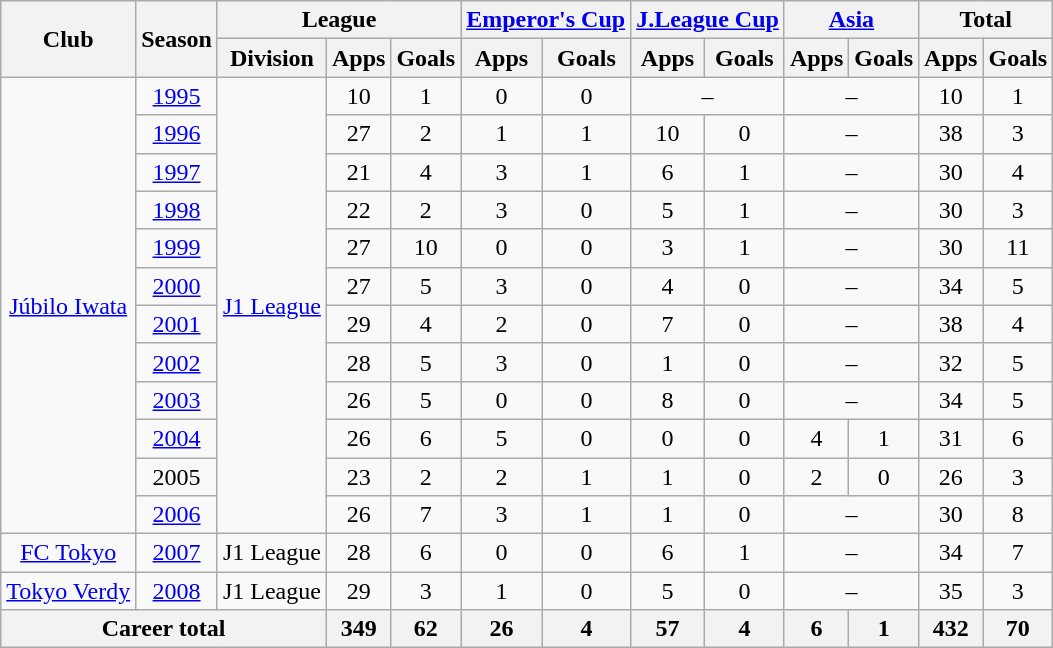<table class="wikitable" style="text-align:center">
<tr>
<th rowspan="2">Club</th>
<th rowspan="2">Season</th>
<th colspan="3">League</th>
<th colspan="2"><a href='#'>Emperor's Cup</a></th>
<th colspan="2"><a href='#'>J.League Cup</a></th>
<th colspan="2"><a href='#'>Asia</a></th>
<th colspan="2">Total</th>
</tr>
<tr>
<th>Division</th>
<th>Apps</th>
<th>Goals</th>
<th>Apps</th>
<th>Goals</th>
<th>Apps</th>
<th>Goals</th>
<th>Apps</th>
<th>Goals</th>
<th>Apps</th>
<th>Goals</th>
</tr>
<tr>
<td rowspan="12"><a href='#'>Júbilo Iwata</a></td>
<td><a href='#'>1995</a></td>
<td rowspan="12"><a href='#'>J1 League</a></td>
<td>10</td>
<td>1</td>
<td>0</td>
<td>0</td>
<td colspan="2">–</td>
<td colspan="2">–</td>
<td>10</td>
<td>1</td>
</tr>
<tr>
<td><a href='#'>1996</a></td>
<td>27</td>
<td>2</td>
<td>1</td>
<td>1</td>
<td>10</td>
<td>0</td>
<td colspan="2">–</td>
<td>38</td>
<td>3</td>
</tr>
<tr>
<td><a href='#'>1997</a></td>
<td>21</td>
<td>4</td>
<td>3</td>
<td>1</td>
<td>6</td>
<td>1</td>
<td colspan="2">–</td>
<td>30</td>
<td>4</td>
</tr>
<tr>
<td><a href='#'>1998</a></td>
<td>22</td>
<td>2</td>
<td>3</td>
<td>0</td>
<td>5</td>
<td>1</td>
<td colspan="2">–</td>
<td>30</td>
<td>3</td>
</tr>
<tr>
<td><a href='#'>1999</a></td>
<td>27</td>
<td>10</td>
<td>0</td>
<td>0</td>
<td>3</td>
<td>1</td>
<td colspan="2">–</td>
<td>30</td>
<td>11</td>
</tr>
<tr>
<td><a href='#'>2000</a></td>
<td>27</td>
<td>5</td>
<td>3</td>
<td>0</td>
<td>4</td>
<td>0</td>
<td colspan="2">–</td>
<td>34</td>
<td>5</td>
</tr>
<tr>
<td><a href='#'>2001</a></td>
<td>29</td>
<td>4</td>
<td>2</td>
<td>0</td>
<td>7</td>
<td>0</td>
<td colspan="2">–</td>
<td>38</td>
<td>4</td>
</tr>
<tr>
<td><a href='#'>2002</a></td>
<td>28</td>
<td>5</td>
<td>3</td>
<td>0</td>
<td>1</td>
<td>0</td>
<td colspan="2">–</td>
<td>32</td>
<td>5</td>
</tr>
<tr>
<td><a href='#'>2003</a></td>
<td>26</td>
<td>5</td>
<td>0</td>
<td>0</td>
<td>8</td>
<td>0</td>
<td colspan="2">–</td>
<td>34</td>
<td>5</td>
</tr>
<tr>
<td><a href='#'>2004</a></td>
<td>26</td>
<td>6</td>
<td>5</td>
<td>0</td>
<td>0</td>
<td>0</td>
<td>4</td>
<td>1</td>
<td>31</td>
<td>6</td>
</tr>
<tr>
<td>2005</td>
<td>23</td>
<td>2</td>
<td>2</td>
<td>1</td>
<td>1</td>
<td>0</td>
<td>2</td>
<td>0</td>
<td>26</td>
<td>3</td>
</tr>
<tr>
<td><a href='#'>2006</a></td>
<td>26</td>
<td>7</td>
<td>3</td>
<td>1</td>
<td>1</td>
<td>0</td>
<td colspan="2">–</td>
<td>30</td>
<td>8</td>
</tr>
<tr>
<td><a href='#'>FC Tokyo</a></td>
<td><a href='#'>2007</a></td>
<td>J1 League</td>
<td>28</td>
<td>6</td>
<td>0</td>
<td>0</td>
<td>6</td>
<td>1</td>
<td colspan="2">–</td>
<td>34</td>
<td>7</td>
</tr>
<tr>
<td><a href='#'>Tokyo Verdy</a></td>
<td><a href='#'>2008</a></td>
<td>J1 League</td>
<td>29</td>
<td>3</td>
<td>1</td>
<td>0</td>
<td>5</td>
<td>0</td>
<td colspan="2">–</td>
<td>35</td>
<td>3</td>
</tr>
<tr>
<th colspan="3">Career total</th>
<th>349</th>
<th>62</th>
<th>26</th>
<th>4</th>
<th>57</th>
<th>4</th>
<th>6</th>
<th>1</th>
<th>432</th>
<th>70</th>
</tr>
</table>
